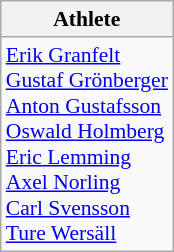<table class=wikitable style="font-size:90%">
<tr>
<th>Athlete</th>
</tr>
<tr>
<td><a href='#'>Erik Granfelt</a><br><a href='#'>Gustaf Grönberger</a><br><a href='#'>Anton Gustafsson</a><br><a href='#'>Oswald Holmberg</a><br><a href='#'>Eric Lemming</a><br><a href='#'>Axel Norling</a><br><a href='#'>Carl Svensson</a><br><a href='#'>Ture Wersäll</a></td>
</tr>
</table>
